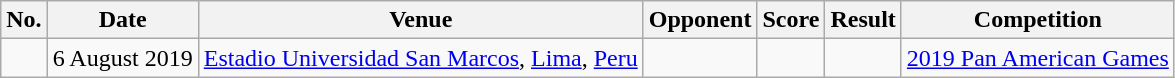<table class="wikitable">
<tr>
<th>No.</th>
<th>Date</th>
<th>Venue</th>
<th>Opponent</th>
<th>Score</th>
<th>Result</th>
<th>Competition</th>
</tr>
<tr>
<td></td>
<td>6 August 2019</td>
<td><a href='#'>Estadio Universidad San Marcos</a>, <a href='#'>Lima</a>, <a href='#'>Peru</a></td>
<td></td>
<td></td>
<td></td>
<td><a href='#'>2019 Pan American Games</a></td>
</tr>
</table>
